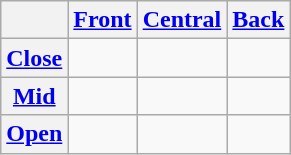<table class="wikitable" style="text-align:center;">
<tr>
<th></th>
<th><a href='#'>Front</a></th>
<th><a href='#'>Central</a></th>
<th><a href='#'>Back</a></th>
</tr>
<tr>
<th><a href='#'>Close</a></th>
<td></td>
<td></td>
<td></td>
</tr>
<tr>
<th><a href='#'>Mid</a></th>
<td></td>
<td></td>
<td></td>
</tr>
<tr>
<th><a href='#'>Open</a></th>
<td></td>
<td></td>
<td></td>
</tr>
</table>
